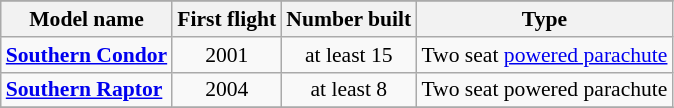<table class="wikitable" align=center style="font-size:90%;">
<tr>
</tr>
<tr style="background:#efefef;">
<th>Model name</th>
<th>First flight</th>
<th>Number built</th>
<th>Type</th>
</tr>
<tr>
<td align=left><strong><a href='#'>Southern Condor</a></strong></td>
<td align=center>2001</td>
<td align=center>at least 15</td>
<td align=left>Two seat <a href='#'>powered parachute</a></td>
</tr>
<tr>
<td align=left><strong><a href='#'>Southern Raptor</a></strong></td>
<td align=center>2004</td>
<td align=center>at least 8</td>
<td align=left>Two seat powered parachute</td>
</tr>
<tr>
</tr>
</table>
